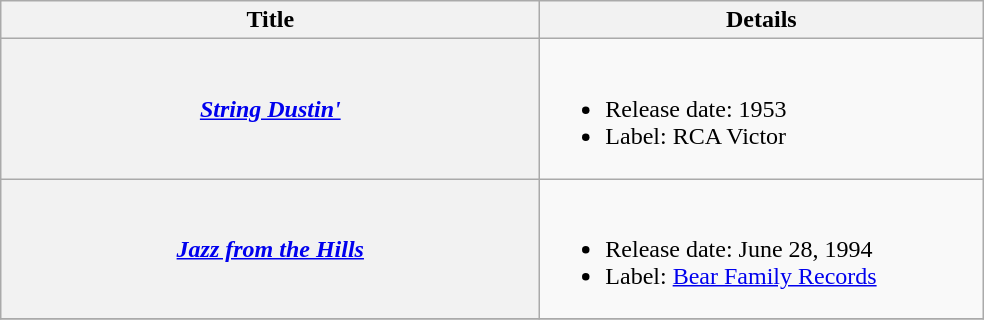<table class="wikitable plainrowheaders">
<tr>
<th style="width:22em;">Title</th>
<th style="width:18em;">Details</th>
</tr>
<tr>
<th scope="row"><em><a href='#'>String Dustin'</a></em></th>
<td><br><ul><li>Release date: 1953</li><li>Label: RCA Victor</li></ul></td>
</tr>
<tr>
<th scope="row"><em><a href='#'>Jazz from the Hills</a></em></th>
<td><br><ul><li>Release date: June 28, 1994</li><li>Label: <a href='#'>Bear Family Records</a></li></ul></td>
</tr>
<tr>
</tr>
</table>
